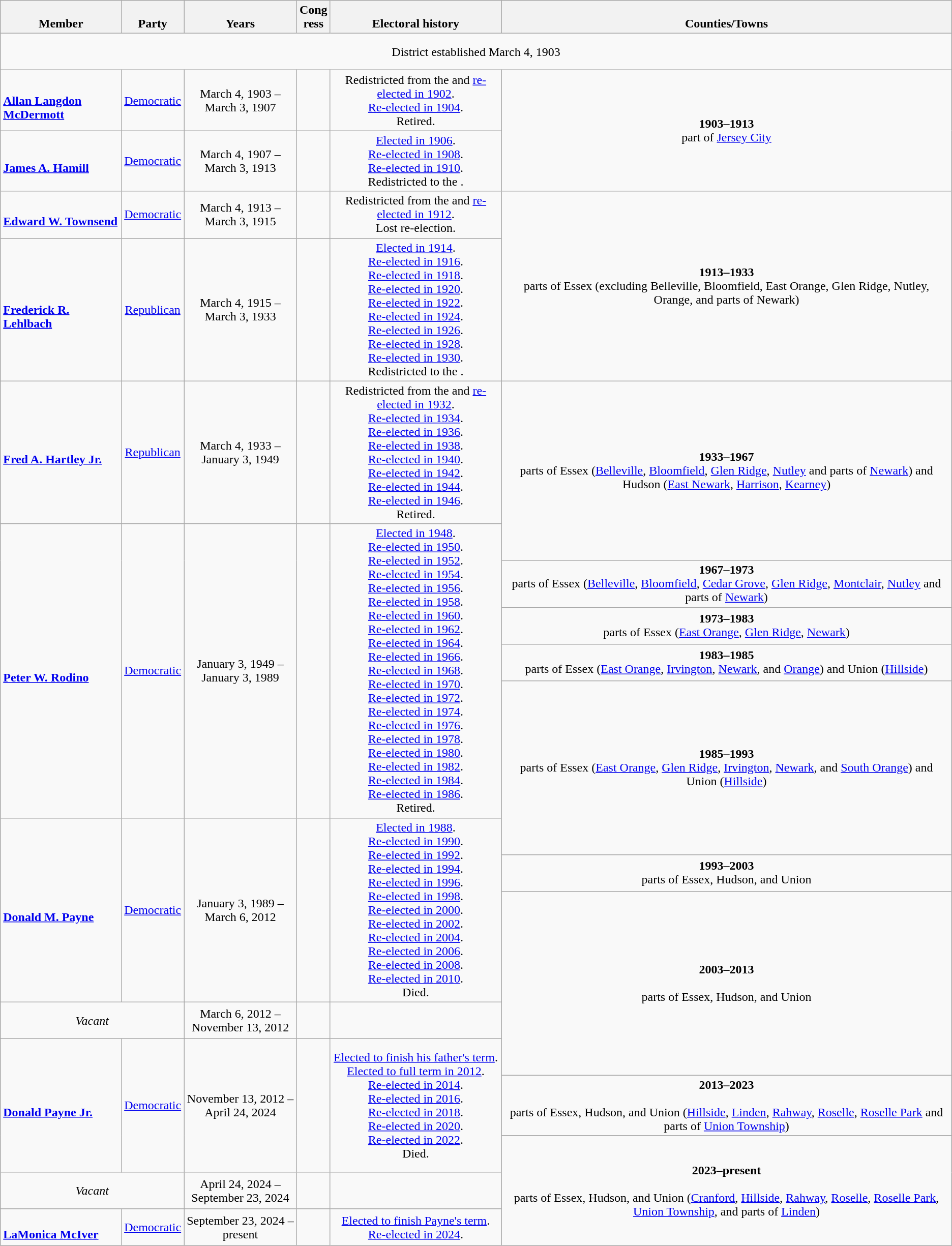<table class=wikitable style="text-align:center">
<tr valign=bottom>
<th>Member</th>
<th>Party</th>
<th>Years</th>
<th>Cong<br>ress</th>
<th>Electoral history</th>
<th>Counties/Towns</th>
</tr>
<tr style="height:3em">
<td colspan="6">District established March 4, 1903</td>
</tr>
<tr style="height:3em">
<td align=left><br><strong><a href='#'>Allan Langdon McDermott</a></strong><br></td>
<td><a href='#'>Democratic</a></td>
<td nowrap>March 4, 1903 –<br>March 3, 1907</td>
<td></td>
<td>Redistricted from the  and <a href='#'>re-elected in 1902</a>.<br><a href='#'>Re-elected in 1904</a>.<br>Retired.</td>
<td rowspan=2><strong>1903–1913</strong><br>part of <a href='#'>Jersey City</a></td>
</tr>
<tr style="height:3em">
<td align=left><br><strong><a href='#'>James A. Hamill</a></strong><br></td>
<td><a href='#'>Democratic</a></td>
<td nowrap>March 4, 1907 –<br>March 3, 1913</td>
<td></td>
<td><a href='#'>Elected in 1906</a>.<br><a href='#'>Re-elected in 1908</a>.<br><a href='#'>Re-elected in 1910</a>.<br>Redistricted to the .</td>
</tr>
<tr style="height:3em">
<td align=left><br><strong><a href='#'>Edward W. Townsend</a></strong><br></td>
<td><a href='#'>Democratic</a></td>
<td nowrap>March 4, 1913 –<br>March 3, 1915</td>
<td></td>
<td>Redistricted from the  and <a href='#'>re-elected in 1912</a>.<br>Lost re-election.</td>
<td rowspan=2><strong>1913–1933</strong><br>parts of Essex (excluding Belleville, Bloomfield, East Orange, Glen Ridge, Nutley, Orange, and parts of Newark)</td>
</tr>
<tr style="height:3em">
<td align=left><br><strong><a href='#'>Frederick R. Lehlbach</a></strong><br></td>
<td><a href='#'>Republican</a></td>
<td nowrap>March 4, 1915 –<br>March 3, 1933</td>
<td></td>
<td><a href='#'>Elected in 1914</a>.<br><a href='#'>Re-elected in 1916</a>.<br><a href='#'>Re-elected in 1918</a>.<br><a href='#'>Re-elected in 1920</a>.<br><a href='#'>Re-elected in 1922</a>.<br><a href='#'>Re-elected in 1924</a>.<br><a href='#'>Re-elected in 1926</a>.<br><a href='#'>Re-elected in 1928</a>.<br><a href='#'>Re-elected in 1930</a>.<br>Redistricted to the .</td>
</tr>
<tr style="height:3em">
<td align=left><br><strong><a href='#'>Fred A. Hartley Jr.</a></strong><br></td>
<td><a href='#'>Republican</a></td>
<td nowrap>March 4, 1933 –<br>January 3, 1949</td>
<td></td>
<td>Redistricted from the  and <a href='#'>re-elected in 1932</a>.<br><a href='#'>Re-elected in 1934</a>.<br><a href='#'>Re-elected in 1936</a>.<br><a href='#'>Re-elected in 1938</a>.<br><a href='#'>Re-elected in 1940</a>.<br><a href='#'>Re-elected in 1942</a>.<br><a href='#'>Re-elected in 1944</a>.<br><a href='#'>Re-elected in 1946</a>.<br>Retired.</td>
<td rowspan=2><strong>1933–1967</strong><br>parts of Essex (<a href='#'>Belleville</a>, <a href='#'>Bloomfield</a>, <a href='#'>Glen Ridge</a>, <a href='#'>Nutley</a> and parts of <a href='#'>Newark</a>) and Hudson (<a href='#'>East Newark</a>, <a href='#'>Harrison</a>, <a href='#'>Kearney</a>)</td>
</tr>
<tr style="height:3em">
<td rowspan=5 align=left><br><strong><a href='#'>Peter W. Rodino</a></strong><br></td>
<td rowspan=5 ><a href='#'>Democratic</a></td>
<td rowspan=5 nowrap>January 3, 1949 –<br>January 3, 1989</td>
<td rowspan=5></td>
<td rowspan=5><a href='#'>Elected in 1948</a>.<br><a href='#'>Re-elected in 1950</a>.<br><a href='#'>Re-elected in 1952</a>.<br><a href='#'>Re-elected in 1954</a>.<br><a href='#'>Re-elected in 1956</a>.<br><a href='#'>Re-elected in 1958</a>.<br><a href='#'>Re-elected in 1960</a>.<br><a href='#'>Re-elected in 1962</a>.<br><a href='#'>Re-elected in 1964</a>.<br><a href='#'>Re-elected in 1966</a>.<br><a href='#'>Re-elected in 1968</a>.<br><a href='#'>Re-elected in 1970</a>.<br><a href='#'>Re-elected in 1972</a>.<br><a href='#'>Re-elected in 1974</a>.<br><a href='#'>Re-elected in 1976</a>.<br><a href='#'>Re-elected in 1978</a>.<br><a href='#'>Re-elected in 1980</a>.<br><a href='#'>Re-elected in 1982</a>.<br><a href='#'>Re-elected in 1984</a>.<br><a href='#'>Re-elected in 1986</a>.<br>Retired.</td>
</tr>
<tr style="height:3em">
<td><strong>1967–1973</strong><br>parts of Essex (<a href='#'>Belleville</a>, <a href='#'>Bloomfield</a>, <a href='#'>Cedar Grove</a>, <a href='#'>Glen Ridge</a>, <a href='#'>Montclair</a>, <a href='#'>Nutley</a> and parts of <a href='#'>Newark</a>)</td>
</tr>
<tr style="height:3em">
<td><strong>1973–1983</strong><br>parts of Essex (<a href='#'>East Orange</a>, <a href='#'>Glen Ridge</a>, <a href='#'>Newark</a>)</td>
</tr>
<tr style="height:3em">
<td><strong>1983–1985</strong><br>parts of Essex (<a href='#'>East Orange</a>, <a href='#'>Irvington</a>, <a href='#'>Newark</a>, and <a href='#'>Orange</a>) and Union (<a href='#'>Hillside</a>)</td>
</tr>
<tr style="height:3em">
<td rowspan=2><strong>1985–1993</strong><br>parts of Essex (<a href='#'>East Orange</a>, <a href='#'>Glen Ridge</a>, <a href='#'>Irvington</a>, <a href='#'>Newark</a>, and <a href='#'>South Orange</a>) and Union (<a href='#'>Hillside</a>)</td>
</tr>
<tr style="height:3em">
<td rowspan=3 align=left><br><strong><a href='#'>Donald M. Payne</a></strong><br></td>
<td rowspan=3 ><a href='#'>Democratic</a></td>
<td rowspan=3 nowrap>January 3, 1989 –<br>March 6, 2012</td>
<td rowspan=3></td>
<td rowspan=3><a href='#'>Elected in 1988</a>.<br><a href='#'>Re-elected in 1990</a>.<br><a href='#'>Re-elected in 1992</a>.<br><a href='#'>Re-elected in 1994</a>.<br><a href='#'>Re-elected in 1996</a>.<br><a href='#'>Re-elected in 1998</a>.<br><a href='#'>Re-elected in 2000</a>.<br><a href='#'>Re-elected in 2002</a>.<br><a href='#'>Re-elected in 2004</a>.<br><a href='#'>Re-elected in 2006</a>.<br><a href='#'>Re-elected in 2008</a>.<br><a href='#'>Re-elected in 2010</a>.<br>Died.</td>
</tr>
<tr style="height:3em">
<td><strong>1993–2003</strong><br>parts of Essex, Hudson, and Union</td>
</tr>
<tr style="height:3em">
<td rowspan=3><strong>2003–2013</strong><br><br>parts of Essex, Hudson, and Union</td>
</tr>
<tr style="height:3em">
<td colspan="2"><em>Vacant</em></td>
<td nowrap>March 6, 2012 –<br>November 13, 2012</td>
<td></td>
</tr>
<tr style="height:3em">
<td rowspan=3 align=left><br><strong><a href='#'>Donald Payne Jr.</a></strong><br></td>
<td rowspan=3 ><a href='#'>Democratic</a></td>
<td rowspan=3 nowrap>November 13, 2012 –<br>April 24, 2024</td>
<td rowspan=3></td>
<td rowspan=3><a href='#'>Elected to finish his father's term</a>.<br><a href='#'>Elected to full term in 2012</a>.<br><a href='#'>Re-elected in 2014</a>.<br><a href='#'>Re-elected in 2016</a>.<br><a href='#'>Re-elected in 2018</a>.<br><a href='#'>Re-elected in 2020</a>.<br><a href='#'>Re-elected in 2022</a>.<br>Died.</td>
</tr>
<tr style="height:3em">
<td><strong>2013–2023</strong><br><br>parts of Essex, Hudson, and Union (<a href='#'>Hillside</a>, <a href='#'>Linden</a>, <a href='#'>Rahway</a>, <a href='#'>Roselle</a>, <a href='#'>Roselle Park</a> and parts of <a href='#'>Union Township</a>)</td>
</tr>
<tr style="height:3em">
<td rowspan=3><strong>2023–present</strong><br><br>parts of Essex, Hudson, and Union (<a href='#'>Cranford</a>, <a href='#'>Hillside</a>, <a href='#'>Rahway</a>, <a href='#'>Roselle</a>, <a href='#'>Roselle Park</a>, <a href='#'>Union Township</a>, and parts of <a href='#'>Linden</a>)</td>
</tr>
<tr style="height:3em">
<td colspan="2"><em>Vacant</em></td>
<td>April 24, 2024 –<br>September 23, 2024</td>
<td></td>
</tr>
<tr style="height:3em">
<td align=left><br><strong><a href='#'>LaMonica McIver</a></strong><br></td>
<td><a href='#'>Democratic</a></td>
<td nowrap>September 23, 2024 –<br>present</td>
<td></td>
<td><a href='#'>Elected to finish Payne's term</a>.<br><a href='#'>Re-elected in 2024</a>.</td>
</tr>
</table>
